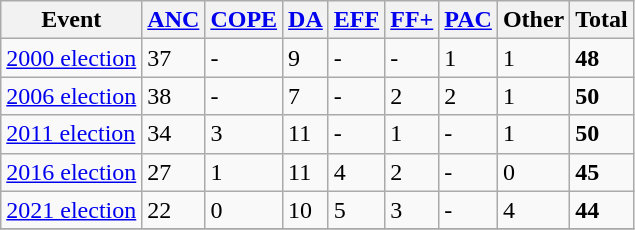<table class="wikitable">
<tr>
<th>Event</th>
<th><a href='#'>ANC</a></th>
<th><a href='#'>COPE</a></th>
<th><a href='#'>DA</a></th>
<th><a href='#'>EFF</a></th>
<th><a href='#'>FF+</a></th>
<th><a href='#'>PAC</a></th>
<th>Other</th>
<th>Total</th>
</tr>
<tr>
<td><a href='#'>2000 election</a></td>
<td>37</td>
<td>-</td>
<td>9</td>
<td>-</td>
<td>-</td>
<td>1</td>
<td>1</td>
<td><strong>48</strong></td>
</tr>
<tr>
<td><a href='#'>2006 election</a></td>
<td>38</td>
<td>-</td>
<td>7</td>
<td>-</td>
<td>2</td>
<td>2</td>
<td>1</td>
<td><strong>50</strong></td>
</tr>
<tr>
<td><a href='#'>2011 election</a></td>
<td>34</td>
<td>3</td>
<td>11</td>
<td>-</td>
<td>1</td>
<td>-</td>
<td>1</td>
<td><strong>50</strong></td>
</tr>
<tr>
<td><a href='#'>2016 election</a></td>
<td>27</td>
<td>1</td>
<td>11</td>
<td>4</td>
<td>2</td>
<td>-</td>
<td>0</td>
<td><strong>45</strong></td>
</tr>
<tr>
<td><a href='#'>2021 election</a></td>
<td>22</td>
<td>0</td>
<td>10</td>
<td>5</td>
<td>3</td>
<td>-</td>
<td>4</td>
<td><strong>44</strong></td>
</tr>
<tr>
</tr>
</table>
